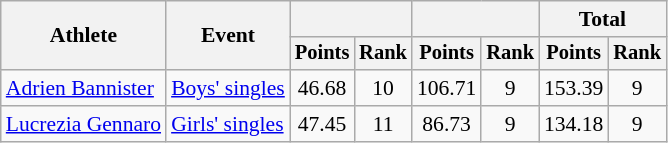<table class="wikitable" style="font-size:90%">
<tr>
<th rowspan="2">Athlete</th>
<th rowspan="2">Event</th>
<th colspan="2"></th>
<th colspan="2"></th>
<th colspan="2">Total</th>
</tr>
<tr style="font-size:95%">
<th>Points</th>
<th>Rank</th>
<th>Points</th>
<th>Rank</th>
<th>Points</th>
<th>Rank</th>
</tr>
<tr align=center>
<td align=left><a href='#'>Adrien Bannister</a></td>
<td align=left><a href='#'>Boys' singles</a></td>
<td>46.68</td>
<td>10</td>
<td>106.71</td>
<td>9</td>
<td>153.39</td>
<td>9</td>
</tr>
<tr align=center>
<td align=left><a href='#'>Lucrezia Gennaro</a></td>
<td align=left><a href='#'>Girls' singles</a></td>
<td>47.45</td>
<td>11</td>
<td>86.73</td>
<td>9</td>
<td>134.18</td>
<td>9</td>
</tr>
</table>
